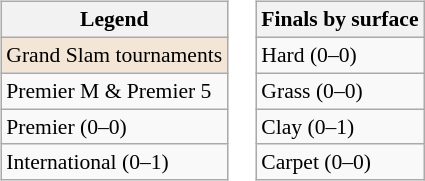<table>
<tr valign=top>
<td><br><table class=wikitable style="font-size:90%">
<tr>
<th>Legend</th>
</tr>
<tr>
<td bgcolor=f3e6d7>Grand Slam tournaments</td>
</tr>
<tr>
<td>Premier M & Premier 5</td>
</tr>
<tr>
<td>Premier (0–0)</td>
</tr>
<tr>
<td>International (0–1)</td>
</tr>
</table>
</td>
<td><br><table class=wikitable style="font-size:90%">
<tr>
<th>Finals by surface</th>
</tr>
<tr>
<td>Hard (0–0)</td>
</tr>
<tr>
<td>Grass (0–0)</td>
</tr>
<tr>
<td>Clay (0–1)</td>
</tr>
<tr>
<td>Carpet (0–0)</td>
</tr>
</table>
</td>
</tr>
</table>
